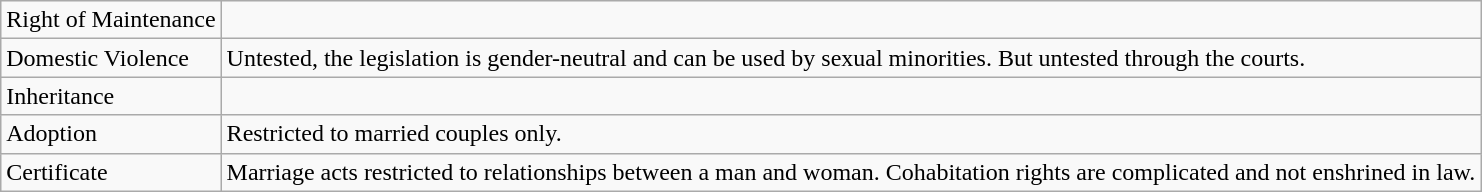<table class="wikitable">
<tr>
<td>Right of Maintenance</td>
<td></td>
</tr>
<tr>
<td>Domestic Violence</td>
<td>Untested, the legislation is gender-neutral and can be used by sexual minorities. But untested through the courts.</td>
</tr>
<tr>
<td>Inheritance</td>
<td></td>
</tr>
<tr>
<td>Adoption</td>
<td>Restricted to married couples only.</td>
</tr>
<tr>
<td>Certificate</td>
<td>Marriage acts restricted to relationships between a man and woman. Cohabitation rights are complicated and not enshrined in law.</td>
</tr>
</table>
